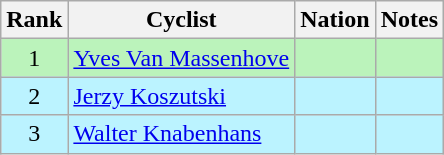<table class="wikitable sortable" style="text-align:center;">
<tr>
<th>Rank</th>
<th>Cyclist</th>
<th>Nation</th>
<th>Notes</th>
</tr>
<tr bgcolor=bbf3bb>
<td>1</td>
<td align=left><a href='#'>Yves Van Massenhove</a></td>
<td align=left></td>
<td></td>
</tr>
<tr bgcolor=bbf3ff>
<td>2</td>
<td align=left><a href='#'>Jerzy Koszutski</a></td>
<td align=left></td>
<td></td>
</tr>
<tr bgcolor=bbf3ff>
<td>3</td>
<td align=left><a href='#'>Walter Knabenhans</a></td>
<td align=left></td>
<td></td>
</tr>
</table>
